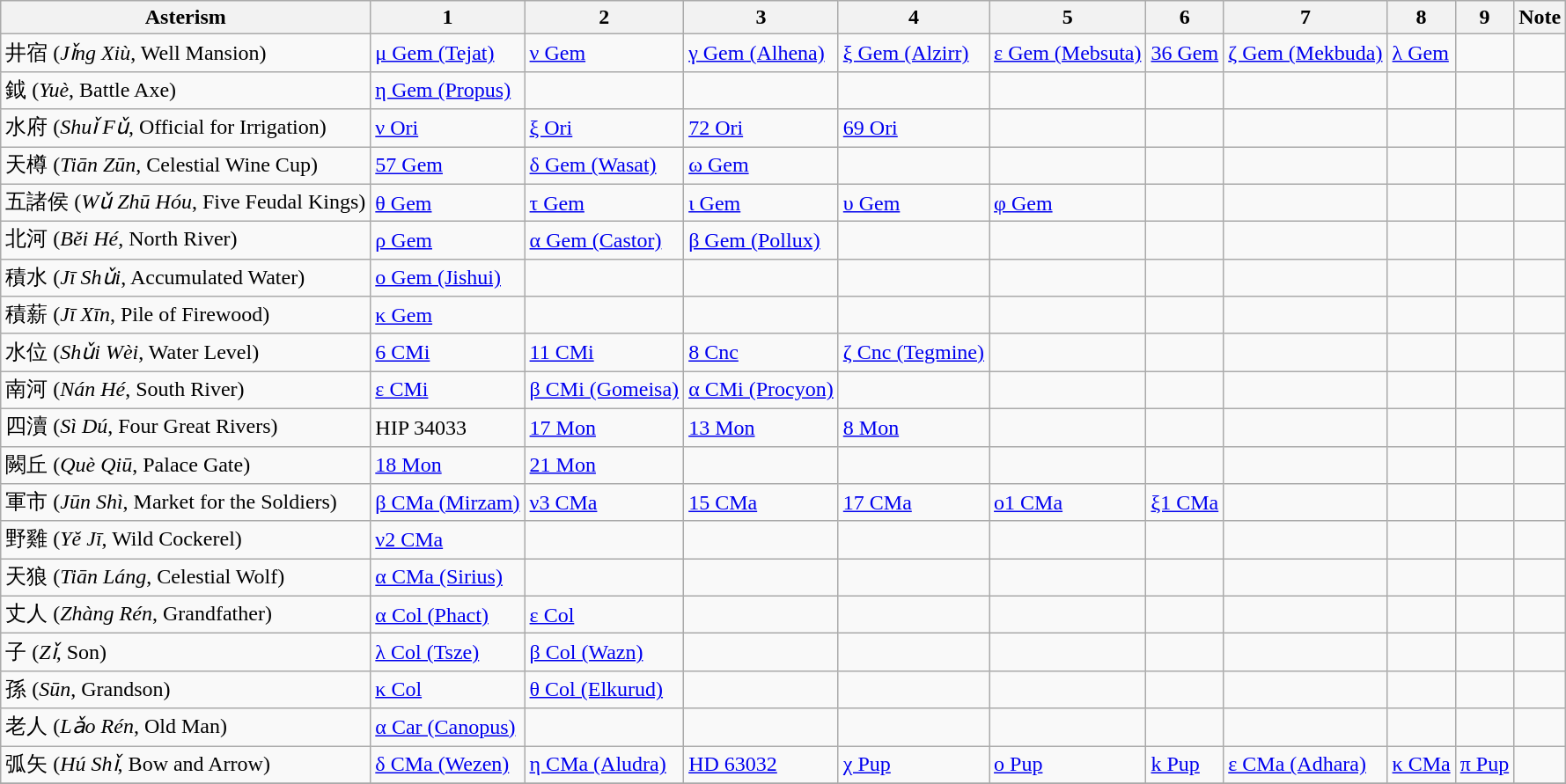<table class = "wikitable">
<tr>
<th>Asterism</th>
<th>1</th>
<th>2</th>
<th>3</th>
<th>4</th>
<th>5</th>
<th>6</th>
<th>7</th>
<th>8</th>
<th>9</th>
<th>Note</th>
</tr>
<tr>
<td>井宿 (<em>Jǐng Xiù</em>, Well Mansion)</td>
<td><a href='#'>μ Gem (Tejat)</a></td>
<td><a href='#'>ν Gem</a></td>
<td><a href='#'>γ Gem (Alhena)</a></td>
<td><a href='#'>ξ Gem (Alzirr)</a></td>
<td><a href='#'>ε Gem (Mebsuta)</a></td>
<td><a href='#'>36 Gem</a></td>
<td><a href='#'>ζ Gem (Mekbuda)</a></td>
<td><a href='#'>λ Gem</a></td>
<td></td>
<td></td>
</tr>
<tr>
<td>鉞 (<em>Yuè</em>, Battle Axe)</td>
<td><a href='#'>η Gem (Propus)</a></td>
<td></td>
<td></td>
<td></td>
<td></td>
<td></td>
<td></td>
<td></td>
<td></td>
<td></td>
</tr>
<tr>
<td>水府 (<em>Shuǐ Fǔ</em>, Official for Irrigation)</td>
<td><a href='#'>ν Ori</a></td>
<td><a href='#'>ξ Ori</a></td>
<td><a href='#'>72 Ori</a></td>
<td><a href='#'>69 Ori</a></td>
<td></td>
<td></td>
<td></td>
<td></td>
<td></td>
<td></td>
</tr>
<tr>
<td>天樽 (<em>Tiān Zūn</em>, Celestial Wine Cup)</td>
<td><a href='#'>57 Gem</a></td>
<td><a href='#'>δ Gem (Wasat)</a></td>
<td><a href='#'>ω Gem</a></td>
<td></td>
<td></td>
<td></td>
<td></td>
<td></td>
<td></td>
<td></td>
</tr>
<tr>
<td>五諸侯 (<em>Wǔ Zhū Hóu</em>, Five Feudal Kings)</td>
<td><a href='#'>θ Gem</a></td>
<td><a href='#'>τ Gem</a></td>
<td><a href='#'>ι Gem</a></td>
<td><a href='#'>υ Gem</a></td>
<td><a href='#'>φ Gem</a></td>
<td></td>
<td></td>
<td></td>
<td></td>
<td></td>
</tr>
<tr>
<td>北河 (<em>Běi Hé</em>, North River)</td>
<td><a href='#'>ρ Gem</a></td>
<td><a href='#'>α Gem (Castor)</a></td>
<td><a href='#'>β Gem (Pollux)</a></td>
<td></td>
<td></td>
<td></td>
<td></td>
<td></td>
<td></td>
<td></td>
</tr>
<tr>
<td>積水 (<em>Jī Shǔi</em>, Accumulated Water)</td>
<td><a href='#'>ο Gem (Jishui)</a></td>
<td></td>
<td></td>
<td></td>
<td></td>
<td></td>
<td></td>
<td></td>
<td></td>
<td></td>
</tr>
<tr>
<td>積薪 (<em>Jī Xīn</em>, Pile of Firewood)</td>
<td><a href='#'>κ Gem</a></td>
<td></td>
<td></td>
<td></td>
<td></td>
<td></td>
<td></td>
<td></td>
<td></td>
<td></td>
</tr>
<tr>
<td>水位 (<em>Shǔi Wèi</em>, Water Level)</td>
<td><a href='#'>6 CMi</a></td>
<td><a href='#'>11 CMi</a></td>
<td><a href='#'>8 Cnc</a></td>
<td><a href='#'>ζ Cnc (Tegmine)</a></td>
<td></td>
<td></td>
<td></td>
<td></td>
<td></td>
<td></td>
</tr>
<tr>
<td>南河 (<em>Nán Hé</em>, South River)</td>
<td><a href='#'>ε CMi</a></td>
<td><a href='#'>β CMi (Gomeisa)</a></td>
<td><a href='#'>α CMi (Procyon)</a></td>
<td></td>
<td></td>
<td></td>
<td></td>
<td></td>
<td></td>
<td></td>
</tr>
<tr>
<td>四瀆 (<em>Sì Dú</em>, Four Great Rivers)</td>
<td>HIP 34033</td>
<td><a href='#'>17 Mon</a></td>
<td><a href='#'>13 Mon</a></td>
<td><a href='#'>8 Mon</a></td>
<td></td>
<td></td>
<td></td>
<td></td>
<td></td>
<td></td>
</tr>
<tr>
<td>闕丘 (<em>Què Qiū</em>, Palace Gate)</td>
<td><a href='#'>18 Mon</a></td>
<td><a href='#'>21 Mon</a></td>
<td></td>
<td></td>
<td></td>
<td></td>
<td></td>
<td></td>
<td></td>
<td></td>
</tr>
<tr>
<td>軍市 (<em>Jūn Shì</em>, Market for the Soldiers)</td>
<td><a href='#'>β CMa (Mirzam)</a></td>
<td><a href='#'>ν3 CMa</a></td>
<td><a href='#'>15 CMa</a></td>
<td><a href='#'>17 CMa</a></td>
<td><a href='#'>ο1 CMa</a></td>
<td><a href='#'>ξ1 CMa</a></td>
<td></td>
<td></td>
<td></td>
<td></td>
</tr>
<tr>
<td>野雞 (<em>Yě Jī</em>, Wild Cockerel)</td>
<td><a href='#'>ν2 CMa</a></td>
<td></td>
<td></td>
<td></td>
<td></td>
<td></td>
<td></td>
<td></td>
<td></td>
<td></td>
</tr>
<tr>
<td>天狼 (<em>Tiān Láng</em>, Celestial Wolf)</td>
<td><a href='#'>α CMa (Sirius)</a></td>
<td></td>
<td></td>
<td></td>
<td></td>
<td></td>
<td></td>
<td></td>
<td></td>
<td></td>
</tr>
<tr>
<td>丈人 (<em>Zhàng Rén</em>, Grandfather)</td>
<td><a href='#'>α Col (Phact)</a></td>
<td><a href='#'>ε Col</a></td>
<td></td>
<td></td>
<td></td>
<td></td>
<td></td>
<td></td>
<td></td>
<td></td>
</tr>
<tr>
<td>子 (<em>Zǐ</em>, Son)</td>
<td><a href='#'>λ Col (Tsze)</a></td>
<td><a href='#'>β Col (Wazn)</a></td>
<td></td>
<td></td>
<td></td>
<td></td>
<td></td>
<td></td>
<td></td>
<td></td>
</tr>
<tr>
<td>孫 (<em>Sūn</em>, Grandson)</td>
<td><a href='#'>κ Col</a></td>
<td><a href='#'>θ Col (Elkurud)</a></td>
<td></td>
<td></td>
<td></td>
<td></td>
<td></td>
<td></td>
<td></td>
<td></td>
</tr>
<tr>
<td>老人 (<em>Lǎo Rén</em>, Old Man)</td>
<td><a href='#'>α Car (Canopus)</a></td>
<td></td>
<td></td>
<td></td>
<td></td>
<td></td>
<td></td>
<td></td>
<td></td>
<td></td>
</tr>
<tr>
<td>弧矢 (<em>Hú Shǐ</em>, Bow and Arrow)</td>
<td><a href='#'>δ CMa (Wezen)</a></td>
<td><a href='#'>η CMa (Aludra)</a></td>
<td><a href='#'>HD 63032</a></td>
<td><a href='#'>χ Pup</a></td>
<td><a href='#'>ο Pup</a></td>
<td><a href='#'>k Pup</a></td>
<td><a href='#'>ε CMa (Adhara)</a></td>
<td><a href='#'>κ CMa</a></td>
<td><a href='#'>π Pup</a></td>
<td></td>
</tr>
<tr>
</tr>
</table>
